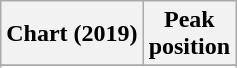<table class="wikitable sortable plainrowheaders" style="text-align:center">
<tr>
<th scope="col">Chart (2019)</th>
<th scope="col">Peak<br>position</th>
</tr>
<tr>
</tr>
<tr>
</tr>
<tr>
</tr>
<tr>
</tr>
<tr>
</tr>
<tr>
</tr>
<tr>
</tr>
<tr>
</tr>
<tr>
</tr>
<tr>
</tr>
<tr>
</tr>
<tr>
</tr>
</table>
